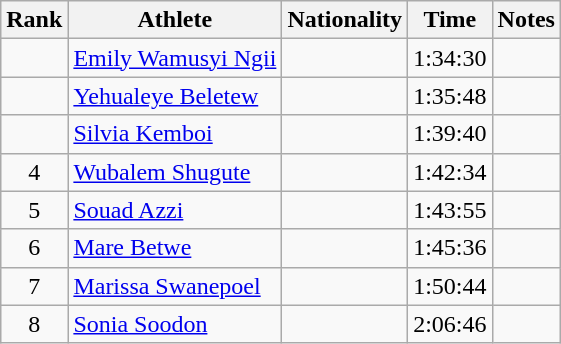<table class="wikitable sortable" style="text-align:center">
<tr>
<th>Rank</th>
<th>Athlete</th>
<th>Nationality</th>
<th>Time</th>
<th>Notes</th>
</tr>
<tr>
<td></td>
<td align="left"><a href='#'>Emily Wamusyi Ngii</a></td>
<td align=left></td>
<td>1:34:30</td>
<td></td>
</tr>
<tr>
<td></td>
<td align="left"><a href='#'>Yehualeye Beletew</a></td>
<td align=left></td>
<td>1:35:48</td>
<td></td>
</tr>
<tr>
<td></td>
<td align="left"><a href='#'>Silvia Kemboi</a></td>
<td align=left></td>
<td>1:39:40</td>
<td></td>
</tr>
<tr>
<td>4</td>
<td align="left"><a href='#'>Wubalem Shugute</a></td>
<td align=left></td>
<td>1:42:34</td>
<td></td>
</tr>
<tr>
<td>5</td>
<td align="left"><a href='#'>Souad Azzi</a></td>
<td align=left></td>
<td>1:43:55</td>
<td></td>
</tr>
<tr>
<td>6</td>
<td align="left"><a href='#'>Mare Betwe</a></td>
<td align=left></td>
<td>1:45:36</td>
<td></td>
</tr>
<tr>
<td>7</td>
<td align="left"><a href='#'>Marissa Swanepoel</a></td>
<td align=left></td>
<td>1:50:44</td>
<td></td>
</tr>
<tr>
<td>8</td>
<td align="left"><a href='#'>Sonia Soodon</a></td>
<td align=left></td>
<td>2:06:46</td>
<td></td>
</tr>
</table>
